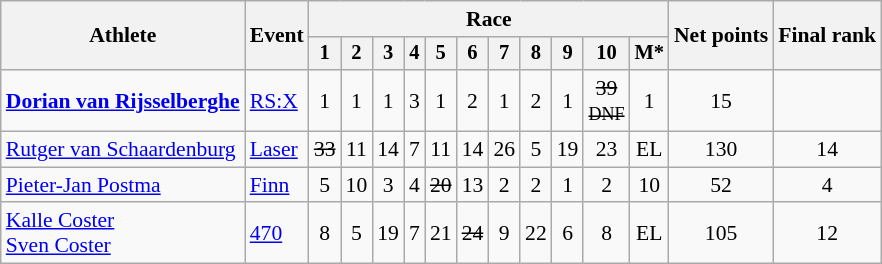<table class="wikitable" style="font-size:90%">
<tr>
<th rowspan="2">Athlete</th>
<th rowspan="2">Event</th>
<th colspan=11>Race</th>
<th rowspan=2>Net points</th>
<th rowspan=2>Final rank</th>
</tr>
<tr style="font-size:95%">
<th>1</th>
<th>2</th>
<th>3</th>
<th>4</th>
<th>5</th>
<th>6</th>
<th>7</th>
<th>8</th>
<th>9</th>
<th>10</th>
<th>M*</th>
</tr>
<tr align=center>
<td align=left><strong><a href='#'>Dorian van Rijsselberghe</a></strong></td>
<td align=left><a href='#'>RS:X</a></td>
<td>1</td>
<td>1</td>
<td>1</td>
<td>3</td>
<td>1</td>
<td>2</td>
<td>1</td>
<td>2</td>
<td>1</td>
<td><s>39<br><small>DNF</small></s></td>
<td>1</td>
<td>15</td>
<td></td>
</tr>
<tr align=center>
<td align=left><a href='#'>Rutger van Schaardenburg</a></td>
<td align=left><a href='#'>Laser</a></td>
<td><s>33</s></td>
<td>11</td>
<td>14</td>
<td>7</td>
<td>11</td>
<td>14</td>
<td>26</td>
<td>5</td>
<td>19</td>
<td>23</td>
<td>EL</td>
<td>130</td>
<td>14</td>
</tr>
<tr align=center>
<td align=left><a href='#'>Pieter-Jan Postma</a></td>
<td align=left><a href='#'>Finn</a></td>
<td>5</td>
<td>10</td>
<td>3</td>
<td>4</td>
<td><s>20</s></td>
<td>13</td>
<td>2</td>
<td>2</td>
<td>1</td>
<td>2</td>
<td>10</td>
<td>52</td>
<td>4</td>
</tr>
<tr align=center>
<td align=left><a href='#'>Kalle Coster</a><br><a href='#'>Sven Coster</a></td>
<td align=left><a href='#'>470</a></td>
<td>8</td>
<td>5</td>
<td>19</td>
<td>7</td>
<td>21</td>
<td><s>24</s></td>
<td>9</td>
<td>22</td>
<td>6</td>
<td>8</td>
<td>EL</td>
<td>105</td>
<td>12</td>
</tr>
</table>
